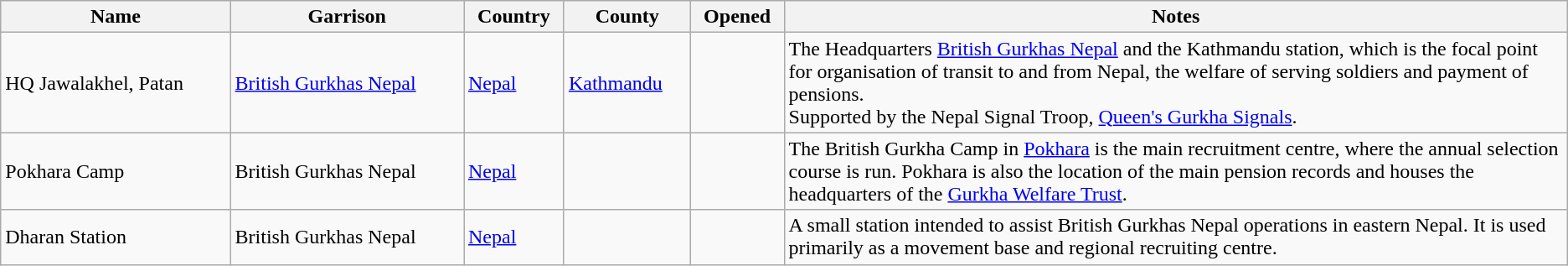<table class="wikitable sortable" border="1">
<tr>
<th style="width="15%">Name</th>
<th style="width="15%">Garrison</th>
<th style="width="4%">Country</th>
<th style="width="12%">County</th>
<th style="width="4%">Opened</th>
<th style="class="unsortable" width="50%">Notes</th>
</tr>
<tr>
<td>HQ Jawalakhel, Patan</td>
<td><a href='#'>British Gurkhas Nepal</a></td>
<td><a href='#'>Nepal</a></td>
<td><a href='#'>Kathmandu</a></td>
<td></td>
<td>The Headquarters <a href='#'>British Gurkhas Nepal</a> and the Kathmandu station, which is the focal point for organisation of transit to and from Nepal, the welfare of serving soldiers and payment of pensions.<br>Supported by the Nepal Signal Troop, <a href='#'>Queen's Gurkha Signals</a>.</td>
</tr>
<tr>
<td>Pokhara Camp</td>
<td>British Gurkhas Nepal</td>
<td><a href='#'>Nepal</a></td>
<td></td>
<td></td>
<td>The British Gurkha Camp in <a href='#'>Pokhara</a> is the main recruitment centre, where the annual selection course is run. Pokhara is also the location of the main pension records and houses the headquarters of the <a href='#'>Gurkha Welfare Trust</a>.</td>
</tr>
<tr>
<td>Dharan Station</td>
<td>British Gurkhas Nepal</td>
<td><a href='#'>Nepal</a></td>
<td></td>
<td></td>
<td>A small station intended to assist British Gurkhas Nepal operations in eastern Nepal. It is used primarily as a movement base and regional recruiting centre.</td>
</tr>
</table>
